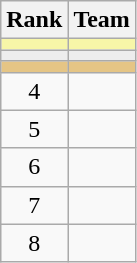<table class="wikitable" style="text-align:center">
<tr>
<th>Rank</th>
<th>Team</th>
</tr>
<tr bgcolor=#F7F6A8>
<td></td>
<td align=left></td>
</tr>
<tr bgcolor=#EDEDED>
<td></td>
<td align=left></td>
</tr>
<tr bgcolor=#E5C585>
<td></td>
<td align=left></td>
</tr>
<tr>
<td>4</td>
<td align=left></td>
</tr>
<tr>
<td>5</td>
<td align=left></td>
</tr>
<tr>
<td>6</td>
<td align=left></td>
</tr>
<tr>
<td>7</td>
<td align=left></td>
</tr>
<tr>
<td>8</td>
<td align=left></td>
</tr>
</table>
